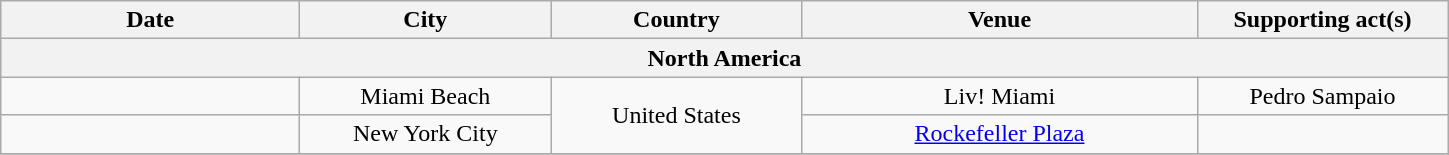<table class="wikitable plainrowheaders" style="text-align:center;">
<tr>
<th scope="col" style="width:12em;">Date</th>
<th scope="col" style="width:10em;">City</th>
<th scope="col" style="width:10em;">Country</th>
<th scope="col" style="width:16em;">Venue</th>
<th scope="col" style="width:10em;">Supporting act(s)</th>
</tr>
<tr>
<th colspan="7"><strong>North America</strong></th>
</tr>
<tr>
<td align="center"></td>
<td align="center">Miami Beach</td>
<td align="center"rowspan="2">United States</td>
<td align="center">Liv! Miami</td>
<td align="center">Pedro Sampaio</td>
</tr>
<tr>
<td align="center"></td>
<td align="center">New York City</td>
<td align="center"><a href='#'>Rockefeller Plaza</a></td>
<td></td>
</tr>
<tr>
</tr>
</table>
